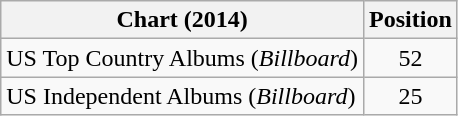<table class="wikitable">
<tr>
<th>Chart (2014)</th>
<th>Position</th>
</tr>
<tr>
<td>US Top Country Albums (<em>Billboard</em>)</td>
<td style="text-align:center;">52</td>
</tr>
<tr>
<td>US Independent Albums (<em>Billboard</em>)</td>
<td style="text-align:center;">25</td>
</tr>
</table>
